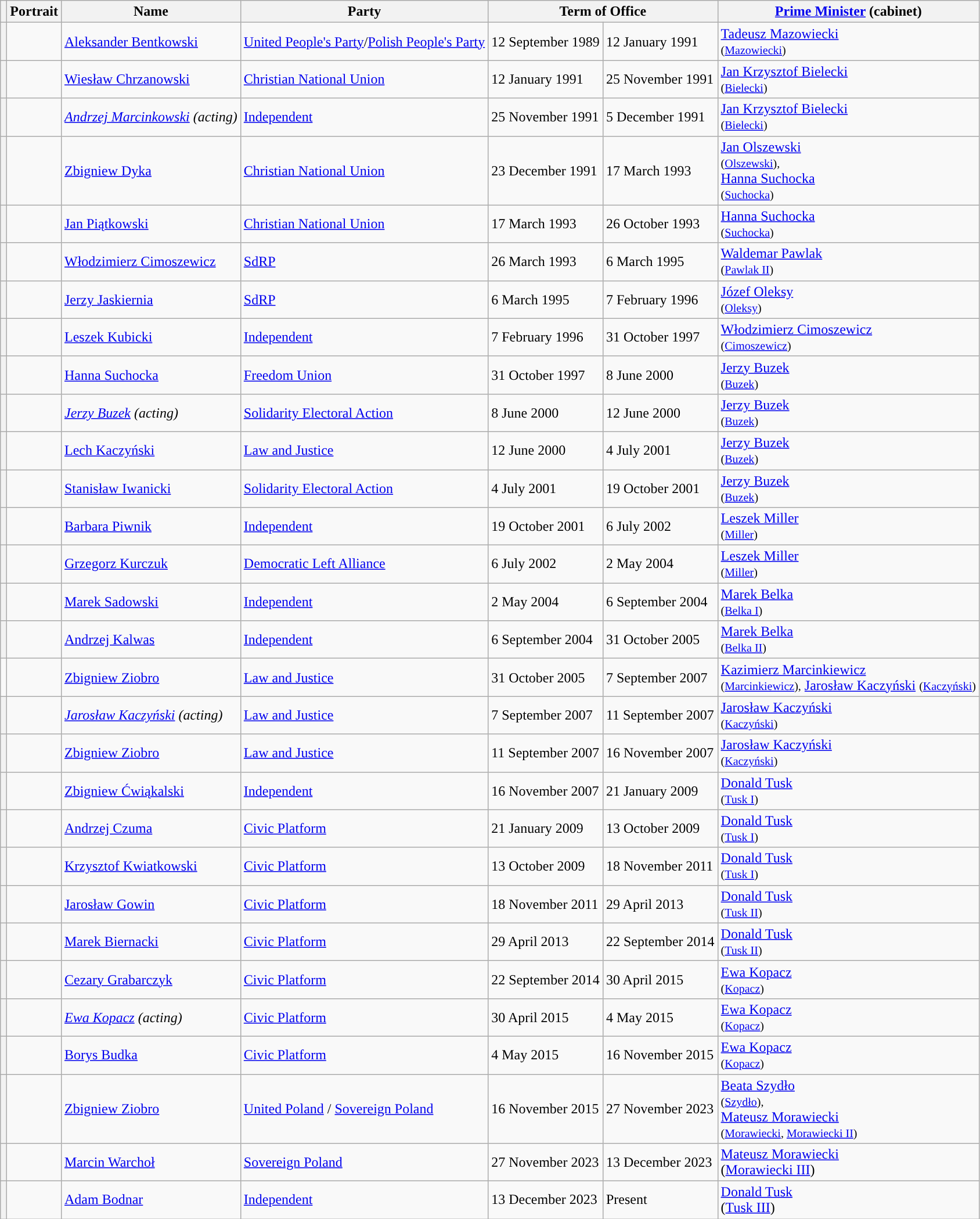<table class="wikitable">
<tr>
<th></th>
<th>Portrait</th>
<th>Name</th>
<th>Party</th>
<th colspan="2">Term of Office</th>
<th><a href='#'>Prime Minister</a> (cabinet)</th>
</tr>
<tr>
<th style="background:"></th>
<td></td>
<td><a href='#'>Aleksander Bentkowski</a></td>
<td><a href='#'>United People's Party</a>/<a href='#'>Polish People's Party</a></td>
<td>12 September 1989</td>
<td>12 January 1991</td>
<td><a href='#'>Tadeusz Mazowiecki</a><br><small>(<a href='#'>Mazowiecki</a>)</small></td>
</tr>
<tr>
<th style="background:"></th>
<td></td>
<td><a href='#'>Wiesław Chrzanowski</a></td>
<td><a href='#'>Christian National Union</a></td>
<td>12 January 1991</td>
<td>25 November 1991</td>
<td><a href='#'>Jan Krzysztof Bielecki</a><br><small>(<a href='#'>Bielecki</a>)</small></td>
</tr>
<tr>
<th style="background:"></th>
<td></td>
<td><em><a href='#'>Andrzej Marcinkowski</a> (acting)</em></td>
<td><a href='#'>Independent</a></td>
<td>25 November 1991</td>
<td>5 December 1991</td>
<td><a href='#'>Jan Krzysztof Bielecki</a><br><small>(<a href='#'>Bielecki</a>)</small></td>
</tr>
<tr>
<th style="background:"></th>
<td></td>
<td><a href='#'>Zbigniew Dyka</a></td>
<td><a href='#'>Christian National Union</a></td>
<td>23 December 1991</td>
<td>17 March 1993</td>
<td><a href='#'>Jan Olszewski</a><br><small>(<a href='#'>Olszewski</a>), </small><br><a href='#'>Hanna Suchocka</a><br><small>(<a href='#'>Suchocka</a>)</small></td>
</tr>
<tr>
<th style="background:"></th>
<td></td>
<td><a href='#'>Jan Piątkowski</a></td>
<td><a href='#'>Christian National Union</a></td>
<td>17 March 1993</td>
<td>26 October 1993</td>
<td><a href='#'>Hanna Suchocka</a><br><small>(<a href='#'>Suchocka</a>)</small></td>
</tr>
<tr>
<th style="background:"></th>
<td></td>
<td><a href='#'>Włodzimierz Cimoszewicz</a></td>
<td><a href='#'>SdRP</a></td>
<td>26 March 1993</td>
<td>6 March 1995</td>
<td><a href='#'>Waldemar Pawlak</a><br><small>(<a href='#'>Pawlak II</a>)</small></td>
</tr>
<tr>
<th style="background:"></th>
<td></td>
<td><a href='#'>Jerzy Jaskiernia</a></td>
<td><a href='#'>SdRP</a></td>
<td>6 March 1995</td>
<td>7 February 1996</td>
<td><a href='#'>Józef Oleksy</a><br><small>(<a href='#'>Oleksy</a>)</small></td>
</tr>
<tr>
<th style="background:"></th>
<td></td>
<td><a href='#'>Leszek Kubicki</a></td>
<td><a href='#'>Independent</a></td>
<td>7 February 1996</td>
<td>31 October 1997</td>
<td><a href='#'>Włodzimierz Cimoszewicz</a><br><small>(<a href='#'>Cimoszewicz</a>)</small></td>
</tr>
<tr>
<th style="background:"></th>
<td></td>
<td><a href='#'>Hanna Suchocka</a></td>
<td><a href='#'>Freedom Union</a></td>
<td>31 October 1997</td>
<td>8 June 2000</td>
<td><a href='#'>Jerzy Buzek</a><br><small>(<a href='#'>Buzek</a>)</small></td>
</tr>
<tr>
<th style="background:"></th>
<td></td>
<td><em><a href='#'>Jerzy Buzek</a> (acting)</em></td>
<td><a href='#'>Solidarity Electoral Action</a></td>
<td>8 June 2000</td>
<td>12 June 2000</td>
<td><a href='#'>Jerzy Buzek</a><br><small>(<a href='#'>Buzek</a>)</small></td>
</tr>
<tr>
<th style="background:"></th>
<td></td>
<td><a href='#'>Lech Kaczyński</a></td>
<td><a href='#'>Law and Justice</a></td>
<td>12 June 2000</td>
<td>4 July 2001</td>
<td><a href='#'>Jerzy Buzek</a><br><small>(<a href='#'>Buzek</a>)</small></td>
</tr>
<tr>
<th style="background:"></th>
<td></td>
<td><a href='#'>Stanisław Iwanicki</a></td>
<td><a href='#'>Solidarity Electoral Action</a></td>
<td>4 July 2001</td>
<td>19 October 2001</td>
<td><a href='#'>Jerzy Buzek</a><br><small>(<a href='#'>Buzek</a>)</small></td>
</tr>
<tr>
<th style="background:"></th>
<td></td>
<td><a href='#'>Barbara Piwnik</a></td>
<td><a href='#'>Independent</a></td>
<td>19 October 2001</td>
<td>6 July 2002</td>
<td><a href='#'>Leszek Miller</a><br><small>(<a href='#'>Miller</a>)</small></td>
</tr>
<tr>
<th style="background:"></th>
<td></td>
<td><a href='#'>Grzegorz Kurczuk</a></td>
<td><a href='#'>Democratic Left Alliance</a></td>
<td>6 July 2002</td>
<td>2 May 2004</td>
<td><a href='#'>Leszek Miller</a><br><small>(<a href='#'>Miller</a>)</small></td>
</tr>
<tr>
<th style="background:"></th>
<td></td>
<td><a href='#'>Marek Sadowski</a></td>
<td><a href='#'>Independent</a></td>
<td>2 May 2004</td>
<td>6 September 2004</td>
<td><a href='#'>Marek Belka</a><br><small>(<a href='#'>Belka I</a>)</small></td>
</tr>
<tr>
<th style="background:"></th>
<td></td>
<td><a href='#'>Andrzej Kalwas</a></td>
<td><a href='#'>Independent</a></td>
<td>6 September 2004</td>
<td>31 October 2005</td>
<td><a href='#'>Marek Belka</a><br><small>(<a href='#'>Belka II</a>)</small></td>
</tr>
<tr>
<td ! style="background:"></td>
<td></td>
<td><a href='#'>Zbigniew Ziobro</a></td>
<td><a href='#'>Law and Justice</a></td>
<td>31 October 2005</td>
<td>7 September 2007</td>
<td><a href='#'>Kazimierz Marcinkiewicz</a><br><small>(<a href='#'>Marcinkiewicz</a>),</small> 
<a href='#'>Jarosław Kaczyński</a> 
<small>(<a href='#'>Kaczyński</a>)</small></td>
</tr>
<tr>
<th style="background:"></th>
<td></td>
<td><em><a href='#'>Jarosław Kaczyński</a> (acting)</em></td>
<td><a href='#'>Law and Justice</a></td>
<td>7 September 2007</td>
<td>11 September 2007</td>
<td><a href='#'>Jarosław Kaczyński</a><br><small>(<a href='#'>Kaczyński</a>)</small></td>
</tr>
<tr>
<th style="background:"></th>
<td></td>
<td><a href='#'>Zbigniew Ziobro</a></td>
<td><a href='#'>Law and Justice</a></td>
<td>11 September 2007</td>
<td>16 November 2007</td>
<td><a href='#'>Jarosław Kaczyński</a><br><small>(<a href='#'>Kaczyński</a>)</small></td>
</tr>
<tr>
<th style="background:"></th>
<td></td>
<td><a href='#'>Zbigniew Ćwiąkalski</a></td>
<td><a href='#'>Independent</a></td>
<td>16 November 2007</td>
<td>21 January 2009</td>
<td><a href='#'>Donald Tusk</a><br><small>(<a href='#'>Tusk I</a>)</small></td>
</tr>
<tr>
<th style="background:"></th>
<td></td>
<td><a href='#'>Andrzej Czuma</a></td>
<td><a href='#'>Civic Platform</a></td>
<td>21 January 2009</td>
<td>13 October 2009</td>
<td><a href='#'>Donald Tusk</a><br><small>(<a href='#'>Tusk I</a>)</small></td>
</tr>
<tr>
<th style="background:"></th>
<td></td>
<td><a href='#'>Krzysztof Kwiatkowski</a></td>
<td><a href='#'>Civic Platform</a></td>
<td>13 October 2009</td>
<td>18 November 2011</td>
<td><a href='#'>Donald Tusk</a><br><small>(<a href='#'>Tusk I</a>)</small></td>
</tr>
<tr>
<th style="background:"></th>
<td></td>
<td><a href='#'>Jarosław Gowin</a></td>
<td><a href='#'>Civic Platform</a></td>
<td>18 November 2011</td>
<td>29 April 2013</td>
<td><a href='#'>Donald Tusk</a><br><small>(<a href='#'>Tusk II</a>)</small></td>
</tr>
<tr>
<th style="background:"></th>
<td></td>
<td><a href='#'>Marek Biernacki</a></td>
<td><a href='#'>Civic Platform</a></td>
<td>29 April 2013</td>
<td>22 September 2014</td>
<td><a href='#'>Donald Tusk</a><br><small>(<a href='#'>Tusk II</a>)</small></td>
</tr>
<tr>
<th style="background:"></th>
<td></td>
<td><a href='#'>Cezary Grabarczyk</a></td>
<td><a href='#'>Civic Platform</a></td>
<td>22 September 2014</td>
<td>30 April 2015</td>
<td><a href='#'>Ewa Kopacz</a><br><small>(<a href='#'>Kopacz</a>)</small></td>
</tr>
<tr>
<th style="background:"></th>
<td></td>
<td><em><a href='#'>Ewa Kopacz</a> (acting)</em></td>
<td><a href='#'>Civic Platform</a></td>
<td>30 April 2015</td>
<td>4 May 2015</td>
<td><a href='#'>Ewa Kopacz</a><br><small>(<a href='#'>Kopacz</a>)</small></td>
</tr>
<tr>
<th style="background:"></th>
<td></td>
<td><a href='#'>Borys Budka</a></td>
<td><a href='#'>Civic Platform</a></td>
<td>4 May 2015</td>
<td>16 November 2015</td>
<td><a href='#'>Ewa Kopacz</a><br><small>(<a href='#'>Kopacz</a>)</small></td>
</tr>
<tr>
<th style="background:"></th>
<td></td>
<td><a href='#'>Zbigniew Ziobro</a></td>
<td><a href='#'>United Poland</a> / <a href='#'>Sovereign Poland</a></td>
<td>16 November 2015</td>
<td>27 November 2023</td>
<td><a href='#'>Beata Szydło</a><br><small>(<a href='#'>Szydło</a>), </small><br><a href='#'>Mateusz Morawiecki</a><br><small>(<a href='#'>Morawiecki</a>, <a href='#'>Morawiecki II</a>)</small></td>
</tr>
<tr>
<th style="background:"></th>
<td></td>
<td><a href='#'>Marcin Warchoł</a></td>
<td><a href='#'>Sovereign Poland</a></td>
<td>27 November 2023</td>
<td>13  December 2023</td>
<td><a href='#'>Mateusz Morawiecki</a><br>(<a href='#'>Morawiecki III</a>)</td>
</tr>
<tr>
<th style="background:"></th>
<td></td>
<td><a href='#'>Adam Bodnar</a></td>
<td><a href='#'>Independent</a></td>
<td>13 December 2023</td>
<td>Present</td>
<td><a href='#'>Donald Tusk</a><br>(<a href='#'>Tusk III</a>)</td>
</tr>
</table>
